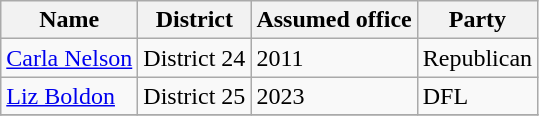<table class="wikitable">
<tr>
<th>Name</th>
<th>District</th>
<th>Assumed office</th>
<th>Party</th>
</tr>
<tr>
<td><a href='#'>Carla Nelson</a></td>
<td>District 24</td>
<td>2011</td>
<td>Republican</td>
</tr>
<tr>
<td><a href='#'>Liz Boldon</a></td>
<td>District 25</td>
<td>2023</td>
<td>DFL</td>
</tr>
<tr>
</tr>
</table>
